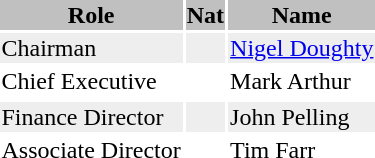<table class="toccolours">
<tr>
<th bgcolor=silver>Role</th>
<th bgcolor=silver>Nat</th>
<th bgcolor=silver>Name</th>
</tr>
<tr bgcolor=#eeeeee>
<td>Chairman</td>
<td></td>
<td><a href='#'>Nigel Doughty</a></td>
</tr>
<tr>
<td>Chief Executive</td>
<td></td>
<td>Mark Arthur</td>
</tr>
<tr>
</tr>
<tr bgcolor=#eeeeee>
<td>Finance Director</td>
<td></td>
<td>John Pelling</td>
</tr>
<tr>
<td>Associate Director</td>
<td></td>
<td>Tim Farr</td>
</tr>
<tr>
</tr>
</table>
